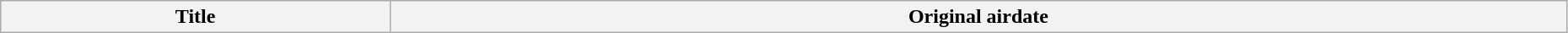<table class="wikitable plainrowheaders" style="width:98%;">
<tr>
<th>Title</th>
<th>Original airdate<br>











</th>
</tr>
</table>
